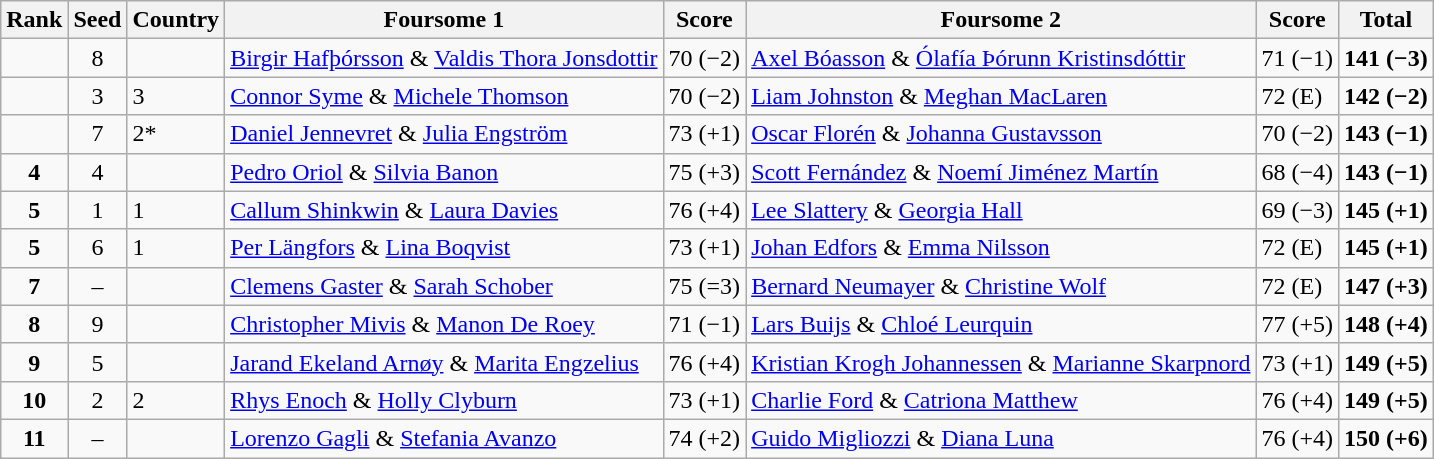<table class="wikitable sortable">
<tr>
<th>Rank</th>
<th>Seed</th>
<th>Country</th>
<th>Foursome 1</th>
<th>Score</th>
<th>Foursome 2</th>
<th>Score</th>
<th>Total</th>
</tr>
<tr>
<td align=center></td>
<td align=center>8</td>
<td></td>
<td><a href='#'>Birgir Hafþórsson</a> & <a href='#'>Valdis Thora Jonsdottir</a></td>
<td>70 (−2)</td>
<td><a href='#'>Axel Bóasson</a> & <a href='#'>Ólafía Þórunn Kristinsdóttir</a></td>
<td>71 (−1)</td>
<td><strong>141 (−3)</strong></td>
</tr>
<tr>
<td align=center></td>
<td align=center>3</td>
<td> 3</td>
<td><a href='#'>Connor Syme</a> & <a href='#'>Michele Thomson</a></td>
<td>70 (−2)</td>
<td><a href='#'>Liam Johnston</a> & <a href='#'>Meghan MacLaren</a></td>
<td>72 (E)</td>
<td><strong>142 (−2)</strong></td>
</tr>
<tr>
<td align=center></td>
<td align=center>7</td>
<td> 2*</td>
<td><a href='#'>Daniel Jennevret</a> & <a href='#'>Julia Engström</a></td>
<td>73 (+1)</td>
<td><a href='#'>Oscar Florén</a> & <a href='#'>Johanna Gustavsson</a></td>
<td>70 (−2)</td>
<td><strong>143 (−1)</strong></td>
</tr>
<tr>
<td align=center><strong>4 </strong></td>
<td align=center>4</td>
<td></td>
<td><a href='#'>Pedro Oriol</a> & <a href='#'>Silvia Banon</a></td>
<td>75 (+3)</td>
<td><a href='#'>Scott Fernández</a> & <a href='#'>Noemí Jiménez Martín</a></td>
<td>68 (−4)</td>
<td><strong>143 (−1)</strong></td>
</tr>
<tr>
<td align=center><strong>5</strong></td>
<td align=center>1</td>
<td> 1</td>
<td><a href='#'>Callum Shinkwin</a> & <a href='#'>Laura Davies</a></td>
<td>76 (+4)</td>
<td><a href='#'>Lee Slattery</a> & <a href='#'>Georgia Hall</a></td>
<td>69 (−3)</td>
<td><strong>145 (+1)</strong></td>
</tr>
<tr>
<td align=center><strong>5</strong></td>
<td align=center>6</td>
<td> 1</td>
<td><a href='#'>Per Längfors</a> & <a href='#'>Lina Boqvist</a></td>
<td>73 (+1)</td>
<td><a href='#'>Johan Edfors</a> & <a href='#'>Emma Nilsson</a></td>
<td>72 (E)</td>
<td><strong>145 (+1)</strong></td>
</tr>
<tr>
<td align=center><strong>7</strong></td>
<td align=center>–</td>
<td></td>
<td><a href='#'>Clemens Gaster</a> & <a href='#'>Sarah Schober</a></td>
<td>75 (=3)</td>
<td><a href='#'>Bernard Neumayer</a> & <a href='#'>Christine Wolf</a></td>
<td>72 (E)</td>
<td><strong>147 (+3)</strong></td>
</tr>
<tr>
<td align=center><strong>8</strong></td>
<td align=center>9</td>
<td></td>
<td><a href='#'>Christopher Mivis</a> & <a href='#'>Manon De Roey</a></td>
<td>71 (−1)</td>
<td><a href='#'>Lars Buijs</a> & <a href='#'>Chloé Leurquin</a></td>
<td>77 (+5)</td>
<td><strong>148 (+4)</strong></td>
</tr>
<tr>
<td align=center><strong>9</strong></td>
<td align=center>5</td>
<td></td>
<td><a href='#'>Jarand Ekeland Arnøy</a> & <a href='#'>Marita Engzelius</a></td>
<td>76 (+4)</td>
<td><a href='#'>Kristian Krogh Johannessen</a> & <a href='#'>Marianne Skarpnord</a></td>
<td>73 (+1)</td>
<td><strong>149 (+5)</strong></td>
</tr>
<tr>
<td align=center><strong>10</strong></td>
<td align=center>2</td>
<td> 2</td>
<td><a href='#'>Rhys Enoch</a> & <a href='#'>Holly Clyburn</a></td>
<td>73 (+1)</td>
<td><a href='#'>Charlie Ford</a> & <a href='#'>Catriona Matthew</a></td>
<td>76 (+4)</td>
<td><strong>149 (+5)</strong></td>
</tr>
<tr>
<td align=center><strong>11</strong></td>
<td align=center>–</td>
<td></td>
<td><a href='#'>Lorenzo Gagli</a> & <a href='#'>Stefania Avanzo</a></td>
<td>74 (+2)</td>
<td><a href='#'>Guido Migliozzi</a> & <a href='#'>Diana Luna</a></td>
<td>76 (+4)</td>
<td><strong> 150 (+6)</strong></td>
</tr>
</table>
